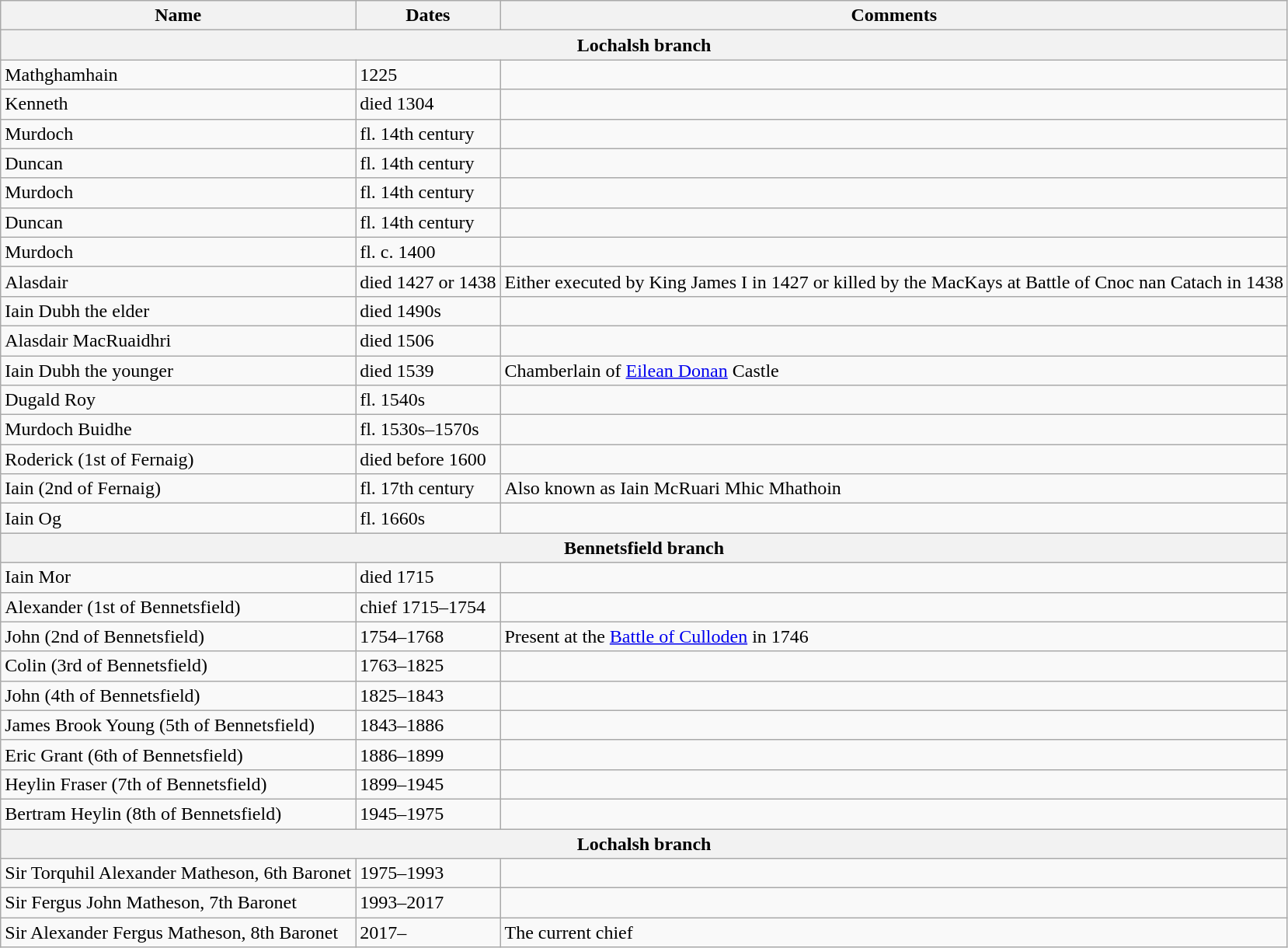<table class="wikitable">
<tr>
<th>Name</th>
<th>Dates</th>
<th>Comments</th>
</tr>
<tr>
<th colspan=3>Lochalsh branch</th>
</tr>
<tr>
<td>Mathghamhain</td>
<td> 1225</td>
<td></td>
</tr>
<tr>
<td>Kenneth</td>
<td>died 1304</td>
<td></td>
</tr>
<tr>
<td>Murdoch</td>
<td>fl. 14th century</td>
<td></td>
</tr>
<tr>
<td>Duncan</td>
<td>fl. 14th century</td>
<td></td>
</tr>
<tr>
<td>Murdoch</td>
<td>fl. 14th century</td>
<td></td>
</tr>
<tr>
<td>Duncan</td>
<td>fl. 14th century</td>
<td></td>
</tr>
<tr>
<td>Murdoch</td>
<td>fl. c. 1400</td>
<td></td>
</tr>
<tr>
<td>Alasdair</td>
<td>died 1427 or 1438</td>
<td>Either executed by King James I in 1427 or killed by the MacKays at Battle of Cnoc nan Catach in 1438</td>
</tr>
<tr>
<td>Iain Dubh the elder</td>
<td>died 1490s</td>
<td></td>
</tr>
<tr>
<td>Alasdair MacRuaidhri</td>
<td>died 1506</td>
<td></td>
</tr>
<tr>
<td>Iain Dubh the younger</td>
<td>died 1539</td>
<td>Chamberlain of <a href='#'>Eilean Donan</a> Castle</td>
</tr>
<tr>
<td>Dugald Roy</td>
<td>fl. 1540s</td>
<td></td>
</tr>
<tr>
<td>Murdoch Buidhe</td>
<td>fl. 1530s–1570s</td>
<td></td>
</tr>
<tr>
<td>Roderick (1st of Fernaig)</td>
<td>died before 1600</td>
<td></td>
</tr>
<tr>
<td>Iain (2nd of Fernaig)</td>
<td>fl. 17th century</td>
<td>Also known as Iain McRuari Mhic Mhathoin</td>
</tr>
<tr>
<td>Iain Og</td>
<td>fl. 1660s</td>
<td></td>
</tr>
<tr>
<th colspan=3>Bennetsfield branch</th>
</tr>
<tr>
<td>Iain Mor</td>
<td>died 1715</td>
<td></td>
</tr>
<tr>
<td>Alexander (1st of Bennetsfield)</td>
<td>chief 1715–1754</td>
<td></td>
</tr>
<tr>
<td>John (2nd of Bennetsfield)</td>
<td>1754–1768</td>
<td>Present at the <a href='#'>Battle of Culloden</a> in 1746</td>
</tr>
<tr>
<td>Colin (3rd of Bennetsfield)</td>
<td>1763–1825</td>
<td></td>
</tr>
<tr>
<td>John (4th of Bennetsfield)</td>
<td>1825–1843</td>
<td></td>
</tr>
<tr>
<td>James Brook Young (5th of Bennetsfield)</td>
<td>1843–1886</td>
<td></td>
</tr>
<tr>
<td>Eric Grant (6th of Bennetsfield)</td>
<td>1886–1899</td>
<td></td>
</tr>
<tr>
<td>Heylin Fraser (7th of Bennetsfield)</td>
<td>1899–1945</td>
<td></td>
</tr>
<tr>
<td>Bertram Heylin (8th of Bennetsfield)</td>
<td>1945–1975</td>
<td></td>
</tr>
<tr>
<th colspan=3>Lochalsh branch</th>
</tr>
<tr>
<td>Sir Torquhil Alexander Matheson, 6th Baronet</td>
<td>1975–1993</td>
<td></td>
</tr>
<tr>
<td>Sir Fergus John Matheson, 7th Baronet</td>
<td>1993–2017</td>
<td></td>
</tr>
<tr>
<td>Sir Alexander Fergus Matheson, 8th Baronet</td>
<td>2017–</td>
<td>The current chief</td>
</tr>
</table>
